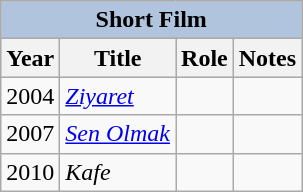<table class="wikitable plainrowheaders sortable" style="margin-right: 0; font-size: 100%;">
<tr bgcolor="#CCCCCC" align="center">
<th colspan="4" style="background: LightSteelBlue;">Short Film</th>
</tr>
<tr bgcolor="#CCCCCC" align="center">
<th>Year</th>
<th>Title</th>
<th>Role</th>
<th>Notes</th>
</tr>
<tr>
<td>2004</td>
<td><em><a href='#'>Ziyaret</a></em></td>
<td></td>
<td></td>
</tr>
<tr>
<td>2007</td>
<td><em><a href='#'>Sen Olmak</a></em></td>
<td></td>
<td></td>
</tr>
<tr>
<td>2010</td>
<td><em>Kafe</em></td>
<td></td>
<td></td>
</tr>
</table>
